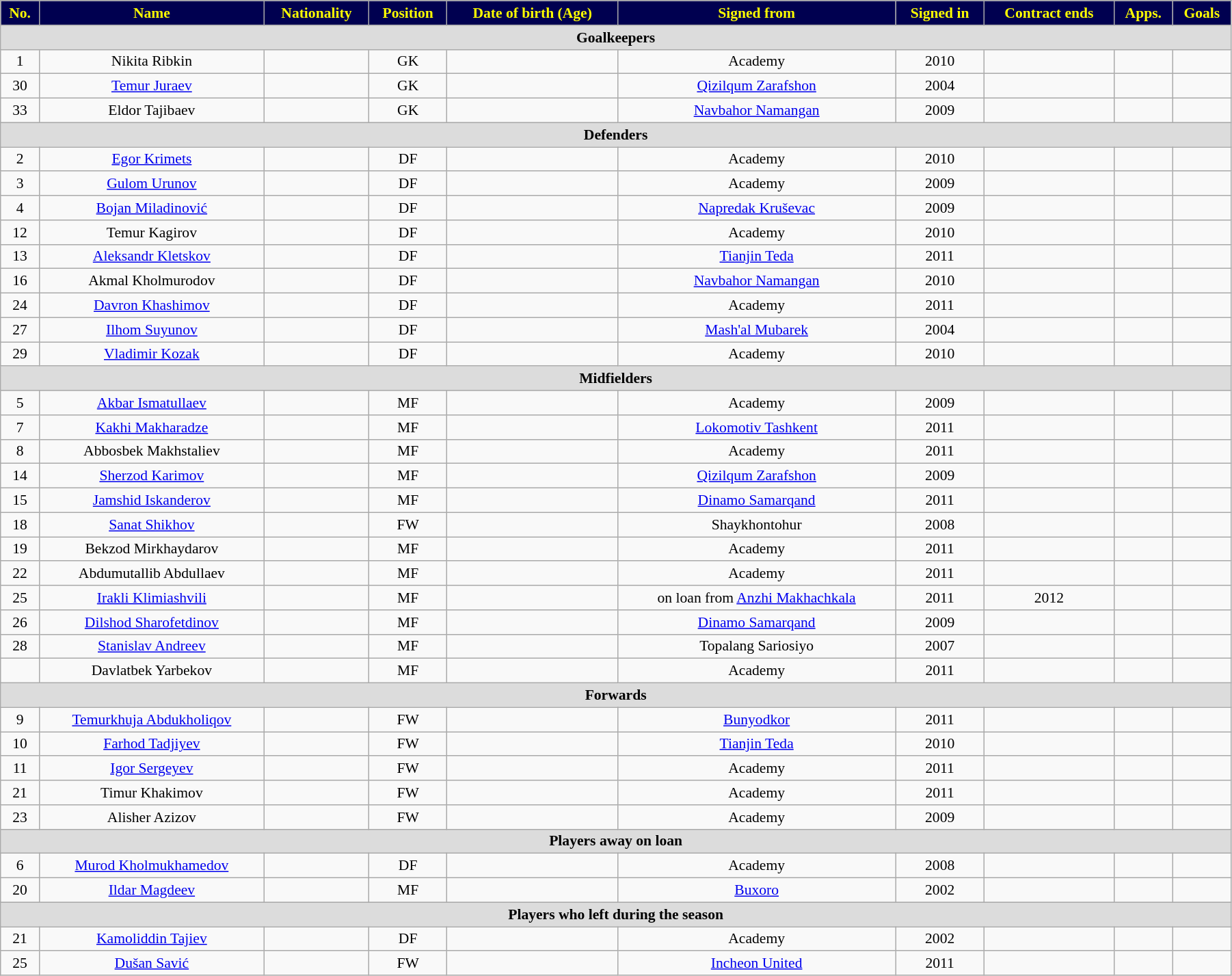<table class="wikitable"  style="text-align:center; font-size:90%; width:95%;">
<tr>
<th style="background:#000050; color:yellow; text-align:center;">No.</th>
<th style="background:#000050; color:yellow; text-align:center;">Name</th>
<th style="background:#000050; color:yellow; text-align:center;">Nationality</th>
<th style="background:#000050; color:yellow; text-align:center;">Position</th>
<th style="background:#000050; color:yellow; text-align:center;">Date of birth (Age)</th>
<th style="background:#000050; color:yellow; text-align:center;">Signed from</th>
<th style="background:#000050; color:yellow; text-align:center;">Signed in</th>
<th style="background:#000050; color:yellow; text-align:center;">Contract ends</th>
<th style="background:#000050; color:yellow; text-align:center;">Apps.</th>
<th style="background:#000050; color:yellow; text-align:center;">Goals</th>
</tr>
<tr>
<th colspan="11"  style="background:#dcdcdc; text-align:center;">Goalkeepers</th>
</tr>
<tr>
<td>1</td>
<td>Nikita Ribkin</td>
<td></td>
<td>GK</td>
<td></td>
<td>Academy</td>
<td>2010</td>
<td></td>
<td></td>
<td></td>
</tr>
<tr>
<td>30</td>
<td><a href='#'>Temur Juraev</a></td>
<td></td>
<td>GK</td>
<td></td>
<td><a href='#'>Qizilqum Zarafshon</a></td>
<td>2004</td>
<td></td>
<td></td>
<td></td>
</tr>
<tr>
<td>33</td>
<td>Eldor Tajibaev</td>
<td></td>
<td>GK</td>
<td></td>
<td><a href='#'>Navbahor Namangan</a></td>
<td>2009</td>
<td></td>
<td></td>
<td></td>
</tr>
<tr>
<th colspan="11"  style="background:#dcdcdc; text-align:center;">Defenders</th>
</tr>
<tr>
<td>2</td>
<td><a href='#'>Egor Krimets</a></td>
<td></td>
<td>DF</td>
<td></td>
<td>Academy</td>
<td>2010</td>
<td></td>
<td></td>
<td></td>
</tr>
<tr>
<td>3</td>
<td><a href='#'>Gulom Urunov</a></td>
<td></td>
<td>DF</td>
<td></td>
<td>Academy</td>
<td>2009</td>
<td></td>
<td></td>
<td></td>
</tr>
<tr>
<td>4</td>
<td><a href='#'>Bojan Miladinović</a></td>
<td></td>
<td>DF</td>
<td></td>
<td><a href='#'>Napredak Kruševac</a></td>
<td>2009</td>
<td></td>
<td></td>
<td></td>
</tr>
<tr>
<td>12</td>
<td>Temur Kagirov</td>
<td></td>
<td>DF</td>
<td></td>
<td>Academy</td>
<td>2010</td>
<td></td>
<td></td>
<td></td>
</tr>
<tr>
<td>13</td>
<td><a href='#'>Aleksandr Kletskov</a></td>
<td></td>
<td>DF</td>
<td></td>
<td><a href='#'>Tianjin Teda</a></td>
<td>2011</td>
<td></td>
<td></td>
<td></td>
</tr>
<tr>
<td>16</td>
<td>Akmal Kholmurodov</td>
<td></td>
<td>DF</td>
<td></td>
<td><a href='#'>Navbahor Namangan</a></td>
<td>2010</td>
<td></td>
<td></td>
<td></td>
</tr>
<tr>
<td>24</td>
<td><a href='#'>Davron Khashimov</a></td>
<td></td>
<td>DF</td>
<td></td>
<td>Academy</td>
<td>2011</td>
<td></td>
<td></td>
<td></td>
</tr>
<tr>
<td>27</td>
<td><a href='#'>Ilhom Suyunov</a></td>
<td></td>
<td>DF</td>
<td></td>
<td><a href='#'>Mash'al Mubarek</a></td>
<td>2004</td>
<td></td>
<td></td>
<td></td>
</tr>
<tr>
<td>29</td>
<td><a href='#'>Vladimir Kozak</a></td>
<td></td>
<td>DF</td>
<td></td>
<td>Academy</td>
<td>2010</td>
<td></td>
<td></td>
<td></td>
</tr>
<tr>
<th colspan="11"  style="background:#dcdcdc; text-align:center;">Midfielders</th>
</tr>
<tr>
<td>5</td>
<td><a href='#'>Akbar Ismatullaev</a></td>
<td></td>
<td>MF</td>
<td></td>
<td>Academy</td>
<td>2009</td>
<td></td>
<td></td>
<td></td>
</tr>
<tr>
<td>7</td>
<td><a href='#'>Kakhi Makharadze</a></td>
<td></td>
<td>MF</td>
<td></td>
<td><a href='#'>Lokomotiv Tashkent</a></td>
<td>2011</td>
<td></td>
<td></td>
<td></td>
</tr>
<tr>
<td>8</td>
<td>Abbosbek Makhstaliev</td>
<td></td>
<td>MF</td>
<td></td>
<td>Academy</td>
<td>2011</td>
<td></td>
<td></td>
<td></td>
</tr>
<tr>
<td>14</td>
<td><a href='#'>Sherzod Karimov</a></td>
<td></td>
<td>MF</td>
<td></td>
<td><a href='#'>Qizilqum Zarafshon</a></td>
<td>2009</td>
<td></td>
<td></td>
<td></td>
</tr>
<tr>
<td>15</td>
<td><a href='#'>Jamshid Iskanderov</a></td>
<td></td>
<td>MF</td>
<td></td>
<td><a href='#'>Dinamo Samarqand</a></td>
<td>2011</td>
<td></td>
<td></td>
<td></td>
</tr>
<tr>
<td>18</td>
<td><a href='#'>Sanat Shikhov</a></td>
<td></td>
<td>FW</td>
<td></td>
<td>Shaykhontohur</td>
<td>2008</td>
<td></td>
<td></td>
<td></td>
</tr>
<tr>
<td>19</td>
<td>Bekzod Mirkhaydarov</td>
<td></td>
<td>MF</td>
<td></td>
<td>Academy</td>
<td>2011</td>
<td></td>
<td></td>
<td></td>
</tr>
<tr>
<td>22</td>
<td>Abdumutallib Abdullaev</td>
<td></td>
<td>MF</td>
<td></td>
<td>Academy</td>
<td>2011</td>
<td></td>
<td></td>
<td></td>
</tr>
<tr>
<td>25</td>
<td><a href='#'>Irakli Klimiashvili</a></td>
<td></td>
<td>MF</td>
<td></td>
<td>on loan from <a href='#'>Anzhi Makhachkala</a></td>
<td>2011</td>
<td>2012</td>
<td></td>
<td></td>
</tr>
<tr>
<td>26</td>
<td><a href='#'>Dilshod Sharofetdinov</a></td>
<td></td>
<td>MF</td>
<td></td>
<td><a href='#'>Dinamo Samarqand</a></td>
<td>2009</td>
<td></td>
<td></td>
<td></td>
</tr>
<tr>
<td>28</td>
<td><a href='#'>Stanislav Andreev</a></td>
<td></td>
<td>MF</td>
<td></td>
<td>Topalang Sariosiyo</td>
<td>2007</td>
<td></td>
<td></td>
<td></td>
</tr>
<tr>
<td></td>
<td>Davlatbek Yarbekov</td>
<td></td>
<td>MF</td>
<td></td>
<td>Academy</td>
<td>2011</td>
<td></td>
<td></td>
<td></td>
</tr>
<tr>
<th colspan="11"  style="background:#dcdcdc; text-align:center;">Forwards</th>
</tr>
<tr>
<td>9</td>
<td><a href='#'>Temurkhuja Abdukholiqov</a></td>
<td></td>
<td>FW</td>
<td></td>
<td><a href='#'>Bunyodkor</a></td>
<td>2011</td>
<td></td>
<td></td>
<td></td>
</tr>
<tr>
<td>10</td>
<td><a href='#'>Farhod Tadjiyev</a></td>
<td></td>
<td>FW</td>
<td></td>
<td><a href='#'>Tianjin Teda</a></td>
<td>2010</td>
<td></td>
<td></td>
<td></td>
</tr>
<tr>
<td>11</td>
<td><a href='#'>Igor Sergeyev</a></td>
<td></td>
<td>FW</td>
<td></td>
<td>Academy</td>
<td>2011</td>
<td></td>
<td></td>
<td></td>
</tr>
<tr>
<td>21</td>
<td>Timur Khakimov</td>
<td></td>
<td>FW</td>
<td></td>
<td>Academy</td>
<td>2011</td>
<td></td>
<td></td>
<td></td>
</tr>
<tr>
<td>23</td>
<td>Alisher Azizov</td>
<td></td>
<td>FW</td>
<td></td>
<td>Academy</td>
<td>2009</td>
<td></td>
<td></td>
<td></td>
</tr>
<tr>
<th colspan="11"  style="background:#dcdcdc; text-align:center;">Players away on loan</th>
</tr>
<tr>
<td>6</td>
<td><a href='#'>Murod Kholmukhamedov</a></td>
<td></td>
<td>DF</td>
<td></td>
<td>Academy</td>
<td>2008</td>
<td></td>
<td></td>
<td></td>
</tr>
<tr>
<td>20</td>
<td><a href='#'>Ildar Magdeev</a></td>
<td></td>
<td>MF</td>
<td></td>
<td><a href='#'>Buxoro</a></td>
<td>2002</td>
<td></td>
<td></td>
<td></td>
</tr>
<tr>
<th colspan="11"  style="background:#dcdcdc; text-align:center;">Players who left during the season</th>
</tr>
<tr>
<td>21</td>
<td><a href='#'>Kamoliddin Tajiev</a></td>
<td></td>
<td>DF</td>
<td></td>
<td>Academy</td>
<td>2002</td>
<td></td>
<td></td>
<td></td>
</tr>
<tr>
<td>25</td>
<td><a href='#'>Dušan Savić</a></td>
<td></td>
<td>FW</td>
<td></td>
<td><a href='#'>Incheon United</a></td>
<td>2011</td>
<td></td>
<td></td>
<td></td>
</tr>
</table>
